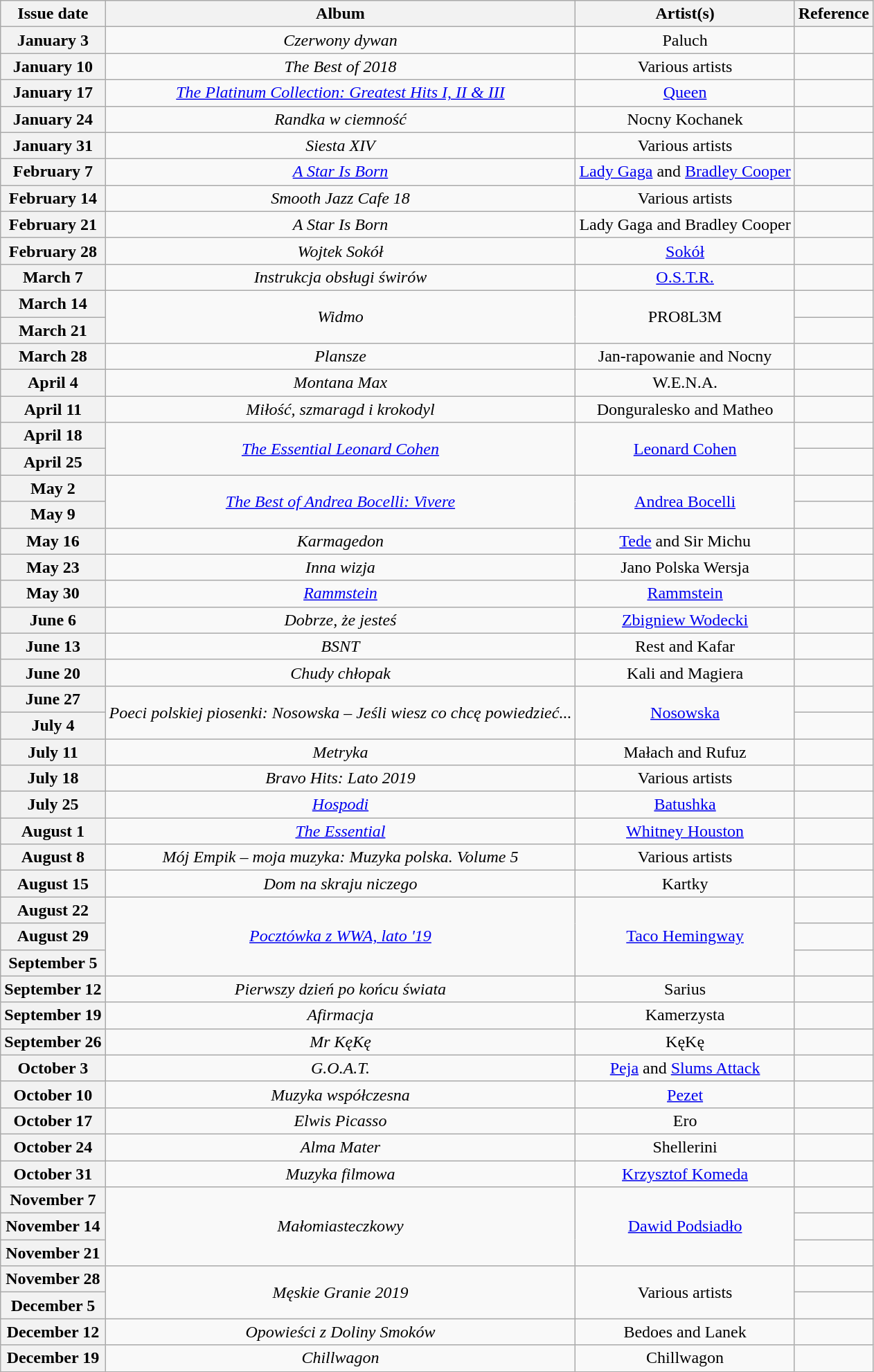<table class="wikitable plainrowheaders" style="text-align: center">
<tr>
<th>Issue date</th>
<th>Album</th>
<th>Artist(s)</th>
<th>Reference</th>
</tr>
<tr>
<th scope="row">January 3</th>
<td><em>Czerwony dywan</em></td>
<td>Paluch</td>
<td></td>
</tr>
<tr>
<th scope="row">January 10</th>
<td><em>The Best of 2018</em></td>
<td>Various artists</td>
<td></td>
</tr>
<tr>
<th scope="row">January 17</th>
<td><em><a href='#'>The Platinum Collection: Greatest Hits I, II & III</a></em></td>
<td><a href='#'>Queen</a></td>
<td></td>
</tr>
<tr>
<th scope="row">January 24</th>
<td><em>Randka w ciemność</em></td>
<td>Nocny Kochanek</td>
<td></td>
</tr>
<tr>
<th scope="row">January 31</th>
<td><em>Siesta XIV</em></td>
<td>Various artists</td>
<td></td>
</tr>
<tr>
<th scope="row">February 7</th>
<td><em><a href='#'>A Star Is Born</a></em></td>
<td><a href='#'>Lady Gaga</a> and <a href='#'>Bradley Cooper</a></td>
<td></td>
</tr>
<tr>
<th scope="row">February 14</th>
<td><em>Smooth Jazz Cafe 18</em></td>
<td>Various artists</td>
<td></td>
</tr>
<tr>
<th scope="row">February 21</th>
<td><em>A Star Is Born</em></td>
<td>Lady Gaga and Bradley Cooper</td>
<td></td>
</tr>
<tr>
<th scope="row">February 28</th>
<td><em>Wojtek Sokół</em></td>
<td><a href='#'>Sokół</a></td>
<td></td>
</tr>
<tr>
<th scope="row">March 7</th>
<td><em>Instrukcja obsługi świrów</em></td>
<td><a href='#'>O.S.T.R.</a></td>
<td></td>
</tr>
<tr>
<th scope="row">March 14</th>
<td rowspan="2"><em>Widmo</em></td>
<td rowspan="2">PRO8L3M</td>
<td></td>
</tr>
<tr>
<th scope="row">March 21</th>
<td></td>
</tr>
<tr>
<th scope="row">March 28</th>
<td><em>Plansze</em></td>
<td>Jan-rapowanie and Nocny</td>
<td></td>
</tr>
<tr>
<th scope="row">April 4</th>
<td><em>Montana Max</em></td>
<td>W.E.N.A.</td>
<td></td>
</tr>
<tr>
<th scope="row">April 11</th>
<td><em>Miłość, szmaragd i krokodyl</em></td>
<td>Donguralesko and Matheo</td>
<td></td>
</tr>
<tr>
<th scope="row">April 18</th>
<td rowspan="2"><em><a href='#'>The Essential Leonard Cohen</a></em></td>
<td rowspan="2"><a href='#'>Leonard Cohen</a></td>
<td></td>
</tr>
<tr>
<th scope="row">April 25</th>
<td></td>
</tr>
<tr>
<th scope="row">May 2</th>
<td rowspan="2"><em><a href='#'>The Best of Andrea Bocelli: Vivere</a></em></td>
<td rowspan="2"><a href='#'>Andrea Bocelli</a></td>
<td></td>
</tr>
<tr>
<th scope="row">May 9</th>
<td></td>
</tr>
<tr>
<th scope="row">May 16</th>
<td><em>Karmagedon</em></td>
<td><a href='#'>Tede</a> and Sir Michu</td>
<td></td>
</tr>
<tr>
<th scope="row">May 23</th>
<td><em>Inna wizja</em></td>
<td>Jano Polska Wersja</td>
<td></td>
</tr>
<tr>
<th scope="row">May 30</th>
<td><em><a href='#'>Rammstein</a></em></td>
<td><a href='#'>Rammstein</a></td>
<td></td>
</tr>
<tr>
<th scope="row">June 6</th>
<td><em>Dobrze, że jesteś</em></td>
<td><a href='#'>Zbigniew Wodecki</a></td>
<td></td>
</tr>
<tr>
<th scope="row">June 13</th>
<td><em>BSNT</em></td>
<td>Rest and Kafar</td>
<td></td>
</tr>
<tr>
<th scope="row">June 20</th>
<td><em>Chudy chłopak</em></td>
<td>Kali and Magiera</td>
<td></td>
</tr>
<tr>
<th scope="row">June 27</th>
<td rowspan="2"><em>Poeci polskiej piosenki: Nosowska – Jeśli wiesz co chcę powiedzieć...</em></td>
<td rowspan="2"><a href='#'>Nosowska</a></td>
<td></td>
</tr>
<tr>
<th scope="row">July 4</th>
<td></td>
</tr>
<tr>
<th scope="row">July 11</th>
<td><em>Metryka</em></td>
<td>Małach and Rufuz</td>
<td></td>
</tr>
<tr>
<th scope="row">July 18</th>
<td><em>Bravo Hits: Lato 2019</em></td>
<td>Various artists</td>
<td></td>
</tr>
<tr>
<th scope="row">July 25</th>
<td><em><a href='#'>Hospodi</a></em></td>
<td><a href='#'>Batushka</a></td>
<td></td>
</tr>
<tr>
<th scope="row">August 1</th>
<td><em><a href='#'>The Essential</a></em></td>
<td><a href='#'>Whitney Houston</a></td>
<td></td>
</tr>
<tr>
<th scope="row">August 8</th>
<td><em>Mój Empik – moja muzyka: Muzyka polska. Volume 5</em></td>
<td>Various artists</td>
<td></td>
</tr>
<tr>
<th scope="row">August 15</th>
<td><em>Dom na skraju niczego</em></td>
<td>Kartky</td>
<td></td>
</tr>
<tr>
<th scope="row">August 22</th>
<td rowspan="3"><em><a href='#'>Pocztówka z WWA, lato '19</a></em></td>
<td rowspan="3"><a href='#'>Taco Hemingway</a></td>
<td></td>
</tr>
<tr>
<th scope="row">August 29</th>
<td></td>
</tr>
<tr>
<th scope="row">September 5</th>
<td></td>
</tr>
<tr>
<th scope="row">September 12</th>
<td><em>Pierwszy dzień po końcu świata</em></td>
<td>Sarius</td>
<td></td>
</tr>
<tr>
<th scope="row">September 19</th>
<td><em>Afirmacja</em></td>
<td>Kamerzysta</td>
<td></td>
</tr>
<tr>
<th scope="row">September 26</th>
<td><em>Mr KęKę</em></td>
<td>KęKę</td>
<td></td>
</tr>
<tr>
<th scope="row">October 3</th>
<td><em>G.O.A.T.</em></td>
<td><a href='#'>Peja</a> and <a href='#'>Slums Attack</a></td>
<td></td>
</tr>
<tr>
<th scope="row">October 10</th>
<td><em>Muzyka współczesna</em></td>
<td><a href='#'>Pezet</a></td>
<td></td>
</tr>
<tr>
<th scope="row">October 17</th>
<td><em>Elwis Picasso</em></td>
<td>Ero</td>
<td></td>
</tr>
<tr>
<th scope="row">October 24</th>
<td><em>Alma Mater</em></td>
<td>Shellerini</td>
<td></td>
</tr>
<tr>
<th scope="row">October 31</th>
<td><em>Muzyka filmowa</em></td>
<td><a href='#'>Krzysztof Komeda</a></td>
<td></td>
</tr>
<tr>
<th scope="row">November 7</th>
<td rowspan="3"><em>Małomiasteczkowy</em></td>
<td rowspan="3"><a href='#'>Dawid Podsiadło</a></td>
<td></td>
</tr>
<tr>
<th scope="row">November 14</th>
<td></td>
</tr>
<tr>
<th scope="row">November 21</th>
<td></td>
</tr>
<tr>
<th scope="row">November 28</th>
<td rowspan="2"><em>Męskie Granie 2019</em></td>
<td rowspan="2">Various artists</td>
<td></td>
</tr>
<tr>
<th scope="row">December 5</th>
<td></td>
</tr>
<tr>
<th scope="row">December 12</th>
<td><em>Opowieści z Doliny Smoków</em></td>
<td>Bedoes and Lanek</td>
<td></td>
</tr>
<tr>
<th scope="row">December 19</th>
<td><em>Chillwagon</em></td>
<td>Chillwagon</td>
<td></td>
</tr>
</table>
